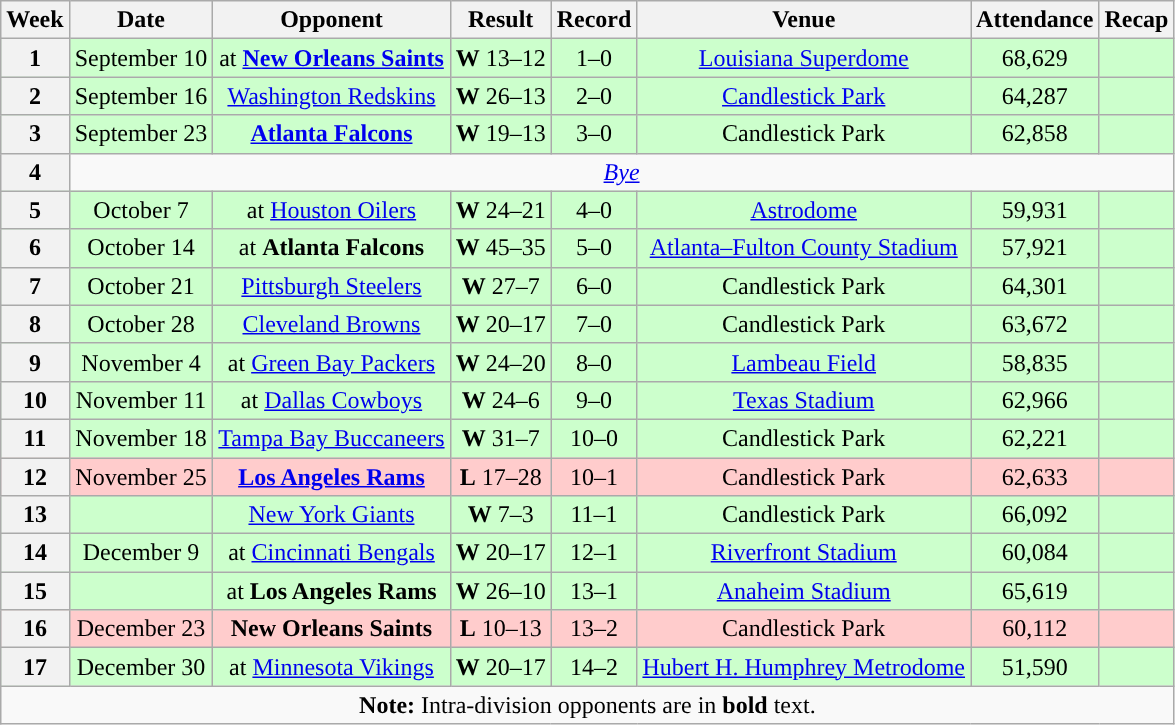<table class="wikitable" style="text-align:center">
<tr>
<th>Week</th>
<th>Date</th>
<th>Opponent</th>
<th>Result</th>
<th>Record</th>
<th>Venue</th>
<th>Attendance</th>
<th>Recap</th>
</tr>
<tr style="background:#cfc">
<th>1</th>
<td>September 10</td>
<td>at <strong><a href='#'>New Orleans Saints</a></strong></td>
<td><strong>W</strong> 13–12</td>
<td>1–0</td>
<td><a href='#'>Louisiana Superdome</a></td>
<td>68,629</td>
<td></td>
</tr>
<tr style="background:#cfc">
<th>2</th>
<td>September 16</td>
<td><a href='#'>Washington Redskins</a></td>
<td><strong>W</strong> 26–13</td>
<td>2–0</td>
<td><a href='#'>Candlestick Park</a></td>
<td>64,287</td>
<td></td>
</tr>
<tr style="background:#cfc">
<th>3</th>
<td>September 23</td>
<td><strong><a href='#'>Atlanta Falcons</a></strong></td>
<td><strong>W</strong> 19–13</td>
<td>3–0</td>
<td>Candlestick Park</td>
<td>62,858</td>
<td></td>
</tr>
<tr>
<th>4</th>
<td colspan="7"><em><a href='#'>Bye</a></em></td>
</tr>
<tr style="background:#cfc">
<th>5</th>
<td>October 7</td>
<td>at <a href='#'>Houston Oilers</a></td>
<td><strong>W</strong> 24–21</td>
<td>4–0</td>
<td><a href='#'>Astrodome</a></td>
<td>59,931</td>
<td></td>
</tr>
<tr style="background:#cfc">
<th>6</th>
<td>October 14</td>
<td>at <strong>Atlanta Falcons</strong></td>
<td><strong>W</strong> 45–35</td>
<td>5–0</td>
<td><a href='#'>Atlanta–Fulton County Stadium</a></td>
<td>57,921</td>
<td></td>
</tr>
<tr style="background:#cfc">
<th>7</th>
<td>October 21</td>
<td><a href='#'>Pittsburgh Steelers</a></td>
<td><strong>W</strong> 27–7</td>
<td>6–0</td>
<td>Candlestick Park</td>
<td>64,301</td>
<td></td>
</tr>
<tr style="background:#cfc">
<th>8</th>
<td>October 28</td>
<td><a href='#'>Cleveland Browns</a></td>
<td><strong>W</strong> 20–17</td>
<td>7–0</td>
<td>Candlestick Park</td>
<td>63,672</td>
<td></td>
</tr>
<tr style="background:#cfc">
<th>9</th>
<td>November 4</td>
<td>at <a href='#'>Green Bay Packers</a></td>
<td><strong>W</strong> 24–20</td>
<td>8–0</td>
<td><a href='#'>Lambeau Field</a></td>
<td>58,835</td>
<td></td>
</tr>
<tr style="background:#cfc">
<th>10</th>
<td>November 11</td>
<td>at <a href='#'>Dallas Cowboys</a></td>
<td><strong>W</strong> 24–6</td>
<td>9–0</td>
<td><a href='#'>Texas Stadium</a></td>
<td>62,966</td>
<td></td>
</tr>
<tr style="background:#cfc">
<th>11</th>
<td>November 18</td>
<td><a href='#'>Tampa Bay Buccaneers</a></td>
<td><strong>W</strong> 31–7</td>
<td>10–0</td>
<td>Candlestick Park</td>
<td>62,221</td>
<td></td>
</tr>
<tr style="background:#fcc">
<th>12</th>
<td>November 25</td>
<td><strong><a href='#'>Los Angeles Rams</a></strong></td>
<td><strong>L</strong> 17–28</td>
<td>10–1</td>
<td>Candlestick Park</td>
<td>62,633</td>
<td></td>
</tr>
<tr style="background:#cfc">
<th>13</th>
<td></td>
<td><a href='#'>New York Giants</a></td>
<td><strong>W</strong> 7–3</td>
<td>11–1</td>
<td>Candlestick Park</td>
<td>66,092</td>
<td></td>
</tr>
<tr style="background:#cfc">
<th>14</th>
<td>December 9</td>
<td>at <a href='#'>Cincinnati Bengals</a></td>
<td><strong>W</strong> 20–17 </td>
<td>12–1</td>
<td><a href='#'>Riverfront Stadium</a></td>
<td>60,084</td>
<td></td>
</tr>
<tr style="background:#cfc">
<th>15</th>
<td></td>
<td>at <strong>Los Angeles Rams</strong></td>
<td><strong>W</strong> 26–10</td>
<td>13–1</td>
<td><a href='#'>Anaheim Stadium</a></td>
<td>65,619</td>
<td></td>
</tr>
<tr style="background:#fcc">
<th>16</th>
<td>December 23</td>
<td><strong>New Orleans Saints</strong></td>
<td><strong>L</strong> 10–13</td>
<td>13–2</td>
<td>Candlestick Park</td>
<td>60,112</td>
<td></td>
</tr>
<tr style="background:#cfc">
<th>17</th>
<td>December 30</td>
<td>at <a href='#'>Minnesota Vikings</a></td>
<td><strong>W</strong> 20–17</td>
<td>14–2</td>
<td><a href='#'>Hubert H. Humphrey Metrodome</a></td>
<td>51,590</td>
<td></td>
</tr>
<tr>
<td colspan="8"><strong>Note:</strong> Intra-division opponents are in <strong>bold</strong> text.</td>
</tr>
</table>
